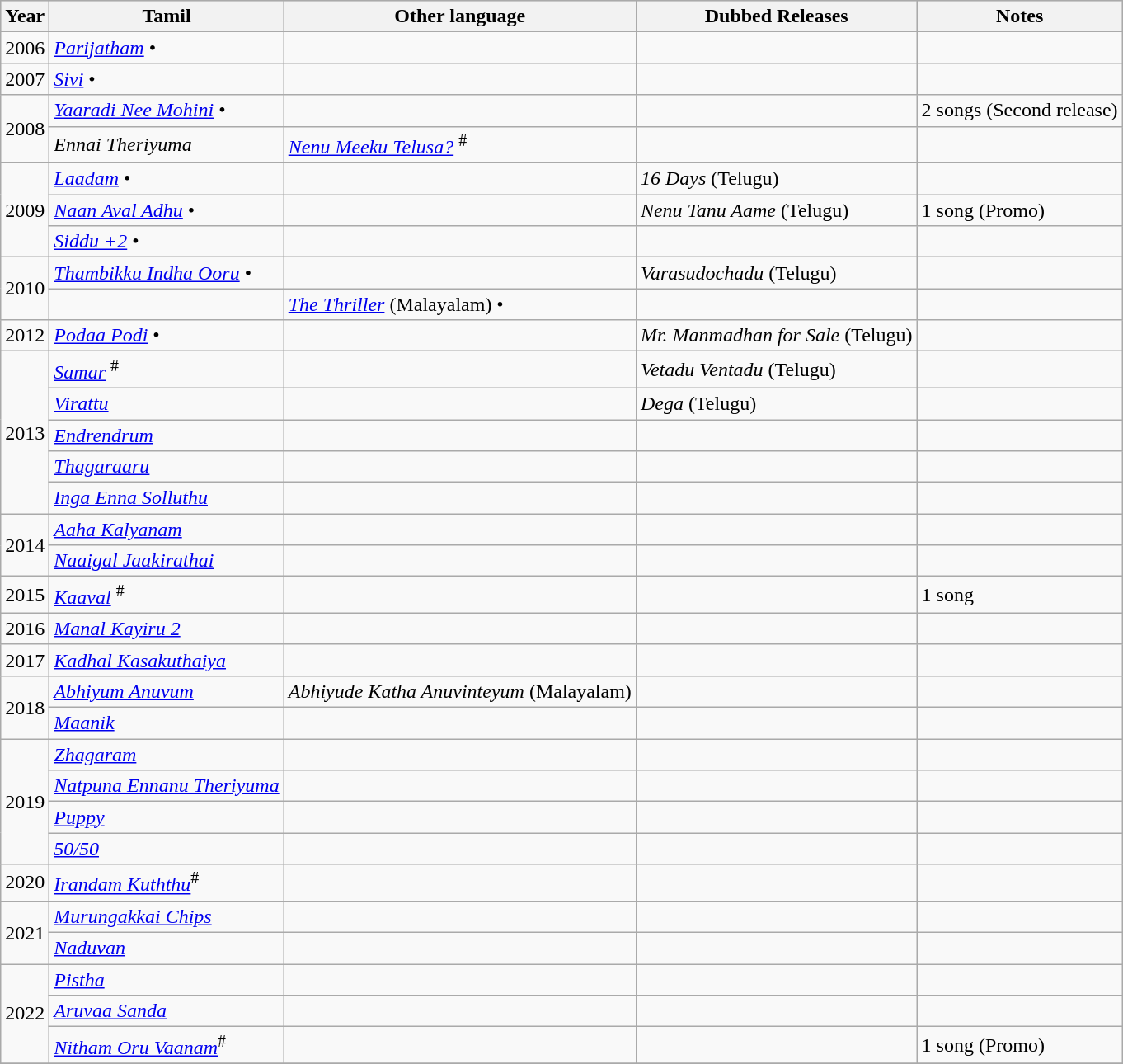<table class="wikitable">
<tr style="background:#ccc; text-align:center;">
<th>Year</th>
<th>Tamil</th>
<th>Other language</th>
<th>Dubbed Releases</th>
<th>Notes</th>
</tr>
<tr>
<td>2006</td>
<td><em><a href='#'>Parijatham</a></em> •</td>
<td></td>
<td></td>
<td></td>
</tr>
<tr>
<td>2007</td>
<td><em><a href='#'>Sivi</a></em> •</td>
<td></td>
<td></td>
<td></td>
</tr>
<tr>
<td rowspan="2">2008</td>
<td><em><a href='#'>Yaaradi Nee Mohini</a></em> •</td>
<td></td>
<td></td>
<td>2 songs (Second release)</td>
</tr>
<tr>
<td><em>Ennai Theriyuma</em></td>
<td><em><a href='#'>Nenu Meeku Telusa?</a></em> <sup>#</sup></td>
<td></td>
<td></td>
</tr>
<tr>
<td rowspan="3">2009</td>
<td><em><a href='#'>Laadam</a></em> •</td>
<td></td>
<td><em>16 Days</em> (Telugu)</td>
<td></td>
</tr>
<tr>
<td><em><a href='#'>Naan Aval Adhu</a></em> •</td>
<td></td>
<td><em>Nenu Tanu Aame</em> (Telugu)</td>
<td>1 song (Promo)</td>
</tr>
<tr>
<td><em><a href='#'>Siddu +2</a></em> •</td>
<td></td>
<td></td>
<td></td>
</tr>
<tr>
<td rowspan="2">2010</td>
<td><em><a href='#'>Thambikku Indha Ooru</a></em> •</td>
<td></td>
<td><em>Varasudochadu</em> (Telugu)</td>
<td></td>
</tr>
<tr>
<td></td>
<td><em><a href='#'>The Thriller</a></em> (Malayalam) •</td>
<td></td>
<td></td>
</tr>
<tr>
<td rowspan="1">2012</td>
<td><em><a href='#'>Podaa Podi</a></em> •</td>
<td></td>
<td><em>Mr. Manmadhan for Sale</em> (Telugu)</td>
<td></td>
</tr>
<tr>
<td rowspan="5">2013</td>
<td><em><a href='#'>Samar</a></em> <sup>#</sup></td>
<td></td>
<td><em>Vetadu Ventadu</em> (Telugu)</td>
<td></td>
</tr>
<tr>
<td><em><a href='#'>Virattu</a></em></td>
<td></td>
<td><em>Dega</em> (Telugu)</td>
<td></td>
</tr>
<tr>
<td><em><a href='#'>Endrendrum</a></em></td>
<td></td>
<td></td>
<td></td>
</tr>
<tr>
<td><em><a href='#'>Thagaraaru</a></em></td>
<td></td>
<td></td>
<td></td>
</tr>
<tr>
<td><em><a href='#'>Inga Enna Solluthu</a></em></td>
<td></td>
<td></td>
<td></td>
</tr>
<tr>
<td rowspan="2">2014</td>
<td><em><a href='#'>Aaha Kalyanam</a></em></td>
<td></td>
<td></td>
<td></td>
</tr>
<tr>
<td><em><a href='#'>Naaigal Jaakirathai</a></em></td>
<td></td>
<td></td>
<td></td>
</tr>
<tr>
<td rowspan="1">2015</td>
<td><em><a href='#'>Kaaval</a></em> <sup>#</sup></td>
<td></td>
<td></td>
<td>1 song</td>
</tr>
<tr>
<td rowspan="1">2016</td>
<td><em><a href='#'>Manal Kayiru 2</a></em></td>
<td></td>
<td></td>
<td></td>
</tr>
<tr>
<td rowspan="1">2017</td>
<td><em><a href='#'>Kadhal Kasakuthaiya</a></em></td>
<td></td>
<td></td>
<td></td>
</tr>
<tr>
<td rowspan="2">2018</td>
<td><em><a href='#'>Abhiyum Anuvum</a></em></td>
<td><em>Abhiyude Katha Anuvinteyum</em> (Malayalam)</td>
<td></td>
<td></td>
</tr>
<tr>
<td><em><a href='#'>Maanik</a></em></td>
<td></td>
<td></td>
<td></td>
</tr>
<tr>
<td rowspan="4">2019</td>
<td><em><a href='#'>Zhagaram</a></em></td>
<td></td>
<td></td>
<td></td>
</tr>
<tr>
<td><em><a href='#'>Natpuna Ennanu Theriyuma</a></em></td>
<td></td>
<td></td>
<td></td>
</tr>
<tr>
<td><em><a href='#'>Puppy</a></em></td>
<td></td>
<td></td>
<td></td>
</tr>
<tr>
<td><em><a href='#'>50/50</a></em></td>
<td></td>
<td></td>
<td></td>
</tr>
<tr>
<td>2020</td>
<td><em><a href='#'>Irandam Kuththu</a></em><sup>#</sup></td>
<td></td>
<td></td>
<td></td>
</tr>
<tr>
<td rowspan=2>2021</td>
<td><em><a href='#'>Murungakkai Chips</a></em></td>
<td></td>
<td></td>
<td></td>
</tr>
<tr>
<td><em><a href='#'>Naduvan</a></em></td>
<td></td>
<td></td>
<td></td>
</tr>
<tr>
<td rowspan=3>2022</td>
<td><em><a href='#'>Pistha</a></em></td>
<td></td>
<td></td>
<td></td>
</tr>
<tr>
<td><em><a href='#'>Aruvaa Sanda</a></em></td>
<td></td>
<td></td>
<td></td>
</tr>
<tr>
<td><em><a href='#'>Nitham Oru Vaanam</a></em><sup>#</sup></td>
<td></td>
<td></td>
<td>1 song (Promo)</td>
</tr>
<tr>
</tr>
</table>
